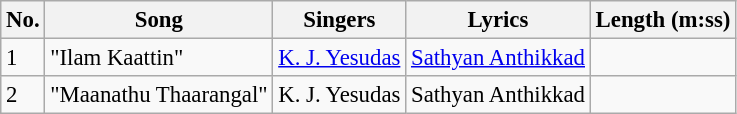<table class="wikitable" style="font-size:95%;">
<tr>
<th>No.</th>
<th>Song</th>
<th>Singers</th>
<th>Lyrics</th>
<th>Length (m:ss)</th>
</tr>
<tr>
<td>1</td>
<td>"Ilam Kaattin"</td>
<td><a href='#'>K. J. Yesudas</a></td>
<td><a href='#'>Sathyan Anthikkad</a></td>
<td></td>
</tr>
<tr>
<td>2</td>
<td>"Maanathu Thaarangal"</td>
<td>K. J. Yesudas</td>
<td>Sathyan Anthikkad</td>
<td></td>
</tr>
</table>
